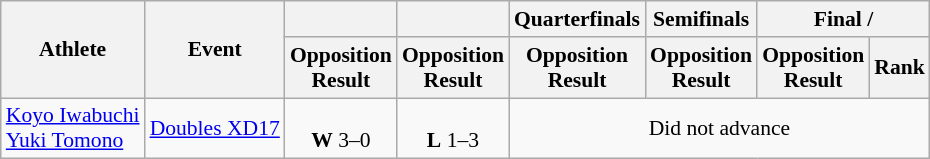<table class=wikitable style="font-size:90%">
<tr align=center>
<th rowspan="2">Athlete</th>
<th rowspan="2">Event</th>
<th></th>
<th></th>
<th>Quarterfinals</th>
<th>Semifinals</th>
<th colspan="2">Final / </th>
</tr>
<tr>
<th>Opposition<br>Result</th>
<th>Opposition<br>Result</th>
<th>Opposition<br>Result</th>
<th>Opposition<br>Result</th>
<th>Opposition<br>Result</th>
<th>Rank</th>
</tr>
<tr align=center>
<td align=left><a href='#'>Koyo Iwabuchi</a><br><a href='#'>Yuki Tomono</a></td>
<td align=left><a href='#'>Doubles XD17</a></td>
<td><br><strong>W</strong> 3–0</td>
<td><br><strong>L</strong> 1–3</td>
<td colspan=4>Did not advance</td>
</tr>
</table>
